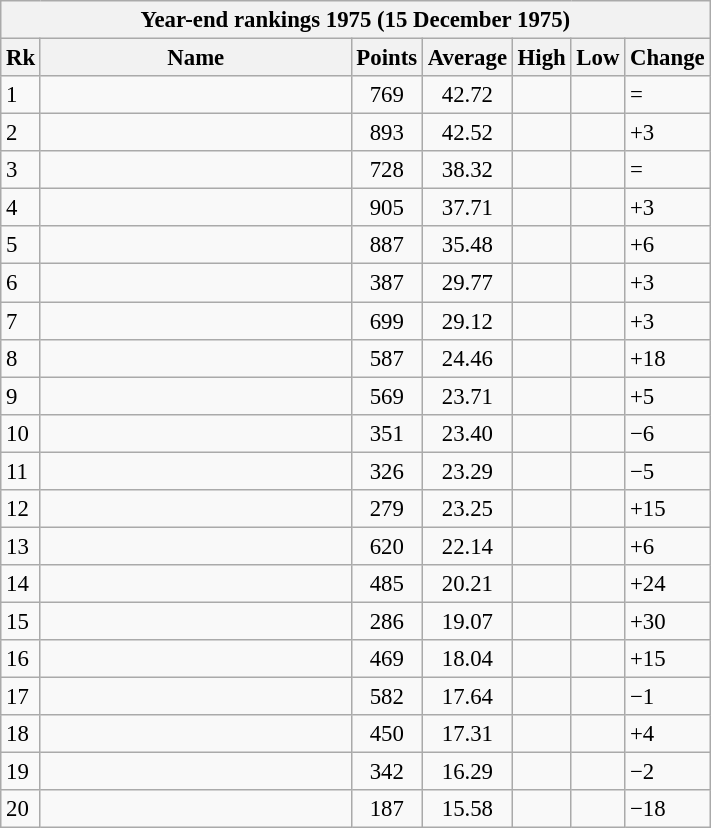<table class="wikitable" style="font-size:95%">
<tr>
<th colspan="7">Year-end rankings 1975 (15 December 1975)</th>
</tr>
<tr valign="top">
<th>Rk</th>
<th width="200">Name</th>
<th>Points</th>
<th>Average</th>
<th>High</th>
<th>Low</th>
<th>Change</th>
</tr>
<tr>
<td>1</td>
<td></td>
<td align=center>769</td>
<td align=center>42.72</td>
<td></td>
<td></td>
<td> =</td>
</tr>
<tr>
<td>2</td>
<td></td>
<td align=center>893</td>
<td align=center>42.52</td>
<td></td>
<td></td>
<td> +3</td>
</tr>
<tr>
<td>3</td>
<td></td>
<td align=center>728</td>
<td align=center>38.32</td>
<td></td>
<td></td>
<td> =</td>
</tr>
<tr>
<td>4</td>
<td></td>
<td align=center>905</td>
<td align=center>37.71</td>
<td></td>
<td></td>
<td> +3</td>
</tr>
<tr>
<td>5</td>
<td></td>
<td align=center>887</td>
<td align=center>35.48</td>
<td></td>
<td></td>
<td> +6</td>
</tr>
<tr>
<td>6</td>
<td></td>
<td align=center>387</td>
<td align=center>29.77</td>
<td></td>
<td></td>
<td> +3</td>
</tr>
<tr>
<td>7</td>
<td></td>
<td align=center>699</td>
<td align=center>29.12</td>
<td></td>
<td></td>
<td> +3</td>
</tr>
<tr>
<td>8</td>
<td></td>
<td align=center>587</td>
<td align=center>24.46</td>
<td></td>
<td></td>
<td> +18</td>
</tr>
<tr>
<td>9</td>
<td></td>
<td align=center>569</td>
<td align=center>23.71</td>
<td></td>
<td></td>
<td> +5</td>
</tr>
<tr>
<td>10</td>
<td></td>
<td align=center>351</td>
<td align=center>23.40</td>
<td></td>
<td></td>
<td> −6</td>
</tr>
<tr>
<td>11</td>
<td></td>
<td align=center>326</td>
<td align=center>23.29</td>
<td></td>
<td></td>
<td> −5</td>
</tr>
<tr>
<td>12</td>
<td></td>
<td align=center>279</td>
<td align=center>23.25</td>
<td></td>
<td></td>
<td> +15</td>
</tr>
<tr>
<td>13</td>
<td></td>
<td align=center>620</td>
<td align=center>22.14</td>
<td></td>
<td></td>
<td> +6</td>
</tr>
<tr>
<td>14</td>
<td></td>
<td align=center>485</td>
<td align=center>20.21</td>
<td></td>
<td></td>
<td> +24</td>
</tr>
<tr>
<td>15</td>
<td></td>
<td align=center>286</td>
<td align=center>19.07</td>
<td></td>
<td></td>
<td> +30</td>
</tr>
<tr>
<td>16</td>
<td></td>
<td align=center>469</td>
<td align=center>18.04</td>
<td></td>
<td></td>
<td> +15</td>
</tr>
<tr>
<td>17</td>
<td></td>
<td align=center>582</td>
<td align=center>17.64</td>
<td></td>
<td></td>
<td> −1</td>
</tr>
<tr>
<td>18</td>
<td></td>
<td align=center>450</td>
<td align=center>17.31</td>
<td></td>
<td></td>
<td> +4</td>
</tr>
<tr>
<td>19</td>
<td></td>
<td align=center>342</td>
<td align=center>16.29</td>
<td></td>
<td></td>
<td> −2</td>
</tr>
<tr>
<td>20</td>
<td></td>
<td align=center>187</td>
<td align=center>15.58</td>
<td></td>
<td></td>
<td> −18</td>
</tr>
</table>
